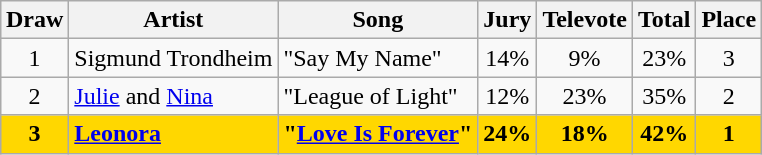<table class="sortable wikitable" style="margin: 1em auto 1em auto; text-align:center;">
<tr>
<th>Draw</th>
<th>Artist</th>
<th>Song</th>
<th>Jury</th>
<th>Televote</th>
<th>Total</th>
<th>Place</th>
</tr>
<tr>
<td>1</td>
<td align="left">Sigmund Trondheim</td>
<td align="left">"Say My Name"</td>
<td>14%</td>
<td>9%</td>
<td>23%</td>
<td>3</td>
</tr>
<tr>
<td>2</td>
<td align="left"><a href='#'>Julie</a> and <a href='#'>Nina</a></td>
<td align="left">"League of Light"</td>
<td>12%</td>
<td>23%</td>
<td>35%</td>
<td>2</td>
</tr>
<tr style="font-weight:bold; background:gold;">
<td>3</td>
<td align="left"><a href='#'>Leonora</a></td>
<td align="left">"<a href='#'>Love Is Forever</a>"</td>
<td>24%</td>
<td>18%</td>
<td>42%</td>
<td>1</td>
</tr>
</table>
